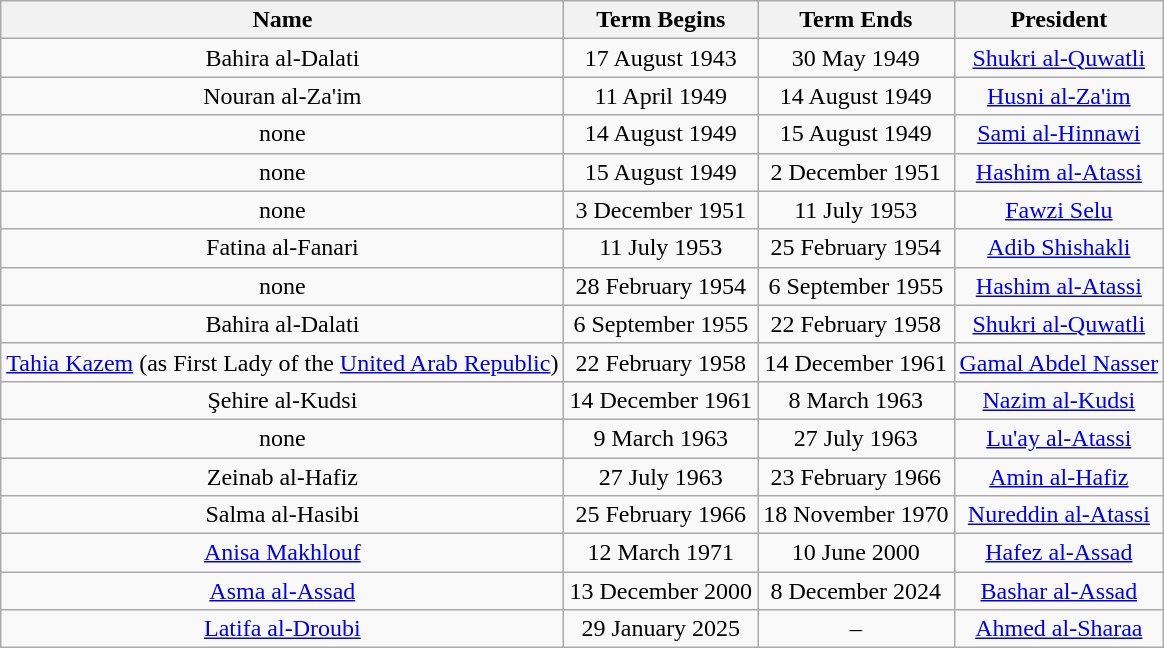<table class="wikitable" style="text-align:center">
<tr>
<th>Name</th>
<th>Term Begins</th>
<th>Term Ends</th>
<th>President</th>
</tr>
<tr>
<td>Bahira al-Dalati</td>
<td>17 August 1943</td>
<td>30 May 1949</td>
<td><a href='#'>Shukri al-Quwatli</a></td>
</tr>
<tr>
<td>Nouran al-Za'im</td>
<td>11 April 1949</td>
<td>14 August 1949</td>
<td><a href='#'>Husni al-Za'im</a></td>
</tr>
<tr>
<td>none</td>
<td>14 August 1949</td>
<td>15 August 1949</td>
<td><a href='#'>Sami al-Hinnawi</a></td>
</tr>
<tr>
<td>none</td>
<td>15 August 1949</td>
<td>2 December 1951</td>
<td><a href='#'>Hashim al-Atassi</a></td>
</tr>
<tr>
<td>none</td>
<td>3 December 1951</td>
<td>11 July 1953</td>
<td><a href='#'>Fawzi Selu</a></td>
</tr>
<tr>
<td>Fatina al-Fanari</td>
<td>11 July 1953</td>
<td>25 February 1954</td>
<td><a href='#'>Adib Shishakli</a></td>
</tr>
<tr>
<td>none</td>
<td>28 February 1954</td>
<td>6 September 1955</td>
<td><a href='#'>Hashim al-Atassi</a></td>
</tr>
<tr>
<td>Bahira al-Dalati</td>
<td>6 September 1955</td>
<td>22 February 1958</td>
<td><a href='#'>Shukri al-Quwatli</a></td>
</tr>
<tr>
<td><a href='#'>Tahia Kazem</a> (as First Lady of the <a href='#'>United Arab Republic</a>)</td>
<td>22 February 1958</td>
<td>14 December 1961</td>
<td><a href='#'>Gamal Abdel Nasser</a></td>
</tr>
<tr>
<td>Şehire al-Kudsi</td>
<td>14 December 1961</td>
<td>8 March 1963</td>
<td><a href='#'>Nazim al-Kudsi</a></td>
</tr>
<tr>
<td>none</td>
<td>9 March 1963</td>
<td>27 July 1963</td>
<td><a href='#'>Lu'ay al-Atassi</a></td>
</tr>
<tr>
<td>Zeinab al-Hafiz</td>
<td>27 July 1963</td>
<td>23 February 1966</td>
<td><a href='#'>Amin al-Hafiz</a></td>
</tr>
<tr>
<td>Salma al-Hasibi</td>
<td>25 February 1966</td>
<td>18 November 1970</td>
<td><a href='#'>Nureddin al-Atassi</a></td>
</tr>
<tr>
<td><a href='#'>Anisa Makhlouf</a></td>
<td>12 March 1971</td>
<td>10 June 2000</td>
<td><a href='#'>Hafez al-Assad</a></td>
</tr>
<tr>
<td><a href='#'>Asma al-Assad</a></td>
<td>13 December 2000</td>
<td>8 December 2024</td>
<td><a href='#'>Bashar al-Assad</a></td>
</tr>
<tr>
<td><a href='#'>Latifa al-Droubi</a></td>
<td>29 January 2025</td>
<td>–</td>
<td><a href='#'>Ahmed al-Sharaa</a></td>
</tr>
</table>
